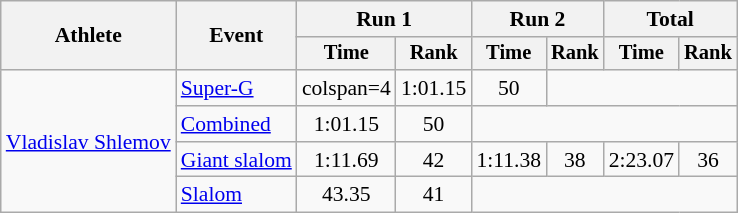<table class="wikitable" style="font-size:90%">
<tr>
<th rowspan=2>Athlete</th>
<th rowspan=2>Event</th>
<th colspan=2>Run 1</th>
<th colspan=2>Run 2</th>
<th colspan=2>Total</th>
</tr>
<tr style="font-size:95%">
<th>Time</th>
<th>Rank</th>
<th>Time</th>
<th>Rank</th>
<th>Time</th>
<th>Rank</th>
</tr>
<tr align=center>
<td align="left" rowspan="4"><a href='#'>Vladislav Shlemov</a></td>
<td align="left"><a href='#'>Super-G</a></td>
<td>colspan=4</td>
<td>1:01.15</td>
<td>50</td>
</tr>
<tr align=center>
<td align="left"><a href='#'>Combined</a></td>
<td>1:01.15</td>
<td>50</td>
<td colspan=4></td>
</tr>
<tr align=center>
<td align="left"><a href='#'>Giant slalom</a></td>
<td>1:11.69</td>
<td>42</td>
<td>1:11.38</td>
<td>38</td>
<td>2:23.07</td>
<td>36</td>
</tr>
<tr align=center>
<td align="left"><a href='#'>Slalom</a></td>
<td>43.35</td>
<td>41</td>
<td colspan=4></td>
</tr>
</table>
